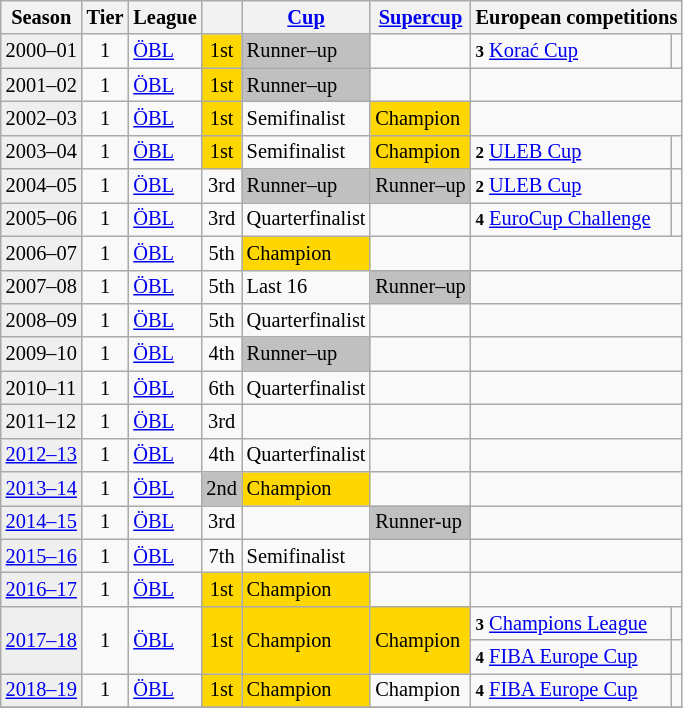<table class="wikitable" style="font-size:85%">
<tr bgcolor=>
<th>Season</th>
<th>Tier</th>
<th>League</th>
<th></th>
<th><a href='#'>Cup</a></th>
<th><a href='#'>Supercup</a></th>
<th colspan=2>European competitions</th>
</tr>
<tr>
<td bgcolor=efefef>2000–01</td>
<td align=center>1</td>
<td><a href='#'>ÖBL</a></td>
<td align=center bgcolor=gold>1st</td>
<td bgcolor=silver>Runner–up</td>
<td></td>
<td><small><strong>3</strong></small> <a href='#'>Korać Cup</a></td>
<td align=center></td>
</tr>
<tr>
<td bgcolor=efefef>2001–02</td>
<td align=center>1</td>
<td><a href='#'>ÖBL</a></td>
<td align=center bgcolor=gold>1st</td>
<td bgcolor=silver>Runner–up</td>
<td></td>
<td colspan=2></td>
</tr>
<tr>
<td bgcolor=efefef>2002–03</td>
<td align=center>1</td>
<td><a href='#'>ÖBL</a></td>
<td align=center bgcolor=gold>1st</td>
<td>Semifinalist</td>
<td bgcolor=gold>Champion</td>
<td colspan=2></td>
</tr>
<tr>
<td bgcolor=efefef>2003–04</td>
<td align=center>1</td>
<td><a href='#'>ÖBL</a></td>
<td align=center bgcolor=gold>1st</td>
<td>Semifinalist</td>
<td bgcolor=gold>Champion</td>
<td><small><strong>2</strong></small> <a href='#'>ULEB Cup</a></td>
<td align=center></td>
</tr>
<tr>
<td bgcolor=efefef>2004–05</td>
<td align=center>1</td>
<td><a href='#'>ÖBL</a></td>
<td align=center>3rd</td>
<td bgcolor=silver>Runner–up</td>
<td bgcolor=silver>Runner–up</td>
<td><small><strong>2</strong></small> <a href='#'>ULEB Cup</a></td>
<td align=center></td>
</tr>
<tr>
<td bgcolor=efefef>2005–06</td>
<td align=center>1</td>
<td><a href='#'>ÖBL</a></td>
<td align=center>3rd</td>
<td>Quarterfinalist</td>
<td></td>
<td><small><strong>4</strong></small> <a href='#'>EuroCup Challenge</a></td>
<td align=center></td>
</tr>
<tr>
<td bgcolor=efefef>2006–07</td>
<td align=center>1</td>
<td><a href='#'>ÖBL</a></td>
<td align=center>5th</td>
<td bgcolor=gold>Champion</td>
<td></td>
<td colspan=2></td>
</tr>
<tr>
<td bgcolor=efefef>2007–08</td>
<td align=center>1</td>
<td><a href='#'>ÖBL</a></td>
<td align=center>5th</td>
<td>Last 16</td>
<td bgcolor=silver>Runner–up</td>
<td colspan=2></td>
</tr>
<tr>
<td bgcolor=efefef>2008–09</td>
<td align=center>1</td>
<td><a href='#'>ÖBL</a></td>
<td align=center>5th</td>
<td>Quarterfinalist</td>
<td></td>
<td colspan=2></td>
</tr>
<tr>
<td bgcolor=efefef>2009–10</td>
<td align=center>1</td>
<td><a href='#'>ÖBL</a></td>
<td align=center>4th</td>
<td bgcolor=silver>Runner–up</td>
<td></td>
<td colspan=2></td>
</tr>
<tr>
<td bgcolor=efefef>2010–11</td>
<td align=center>1</td>
<td><a href='#'>ÖBL</a></td>
<td align=center>6th</td>
<td>Quarterfinalist</td>
<td></td>
<td colspan=2></td>
</tr>
<tr>
<td bgcolor=efefef>2011–12</td>
<td align=center>1</td>
<td><a href='#'>ÖBL</a></td>
<td align=center>3rd</td>
<td></td>
<td></td>
<td colspan=2></td>
</tr>
<tr>
<td bgcolor=efefef><a href='#'>2012–13</a></td>
<td align=center>1</td>
<td><a href='#'>ÖBL</a></td>
<td align=center>4th</td>
<td>Quarterfinalist</td>
<td></td>
<td colspan=2></td>
</tr>
<tr>
<td bgcolor=efefef><a href='#'>2013–14</a></td>
<td align=center>1</td>
<td><a href='#'>ÖBL</a></td>
<td align=center bgcolor=silver>2nd</td>
<td bgcolor=gold>Champion</td>
<td></td>
<td colspan=2></td>
</tr>
<tr>
<td bgcolor=efefef><a href='#'>2014–15</a></td>
<td align=center>1</td>
<td><a href='#'>ÖBL</a></td>
<td align=center>3rd</td>
<td></td>
<td bgcolor=silver>Runner-up</td>
<td colspan=2></td>
</tr>
<tr>
<td bgcolor=efefef><a href='#'>2015–16</a></td>
<td align=center>1</td>
<td><a href='#'>ÖBL</a></td>
<td align=center>7th</td>
<td>Semifinalist</td>
<td></td>
<td colspan=2></td>
</tr>
<tr>
<td bgcolor=efefef><a href='#'>2016–17</a></td>
<td align=center>1</td>
<td><a href='#'>ÖBL</a></td>
<td align=center bgcolor=gold>1st</td>
<td bgcolor=gold>Champion</td>
<td></td>
<td colspan=2></td>
</tr>
<tr>
<td rowspan=2 bgcolor=efefef><a href='#'>2017–18</a></td>
<td rowspan=2 align=center>1</td>
<td rowspan=2><a href='#'>ÖBL</a></td>
<td rowspan=2 align=center bgcolor=gold>1st</td>
<td rowspan=2 bgcolor=gold>Champion</td>
<td rowspan=2 bgcolor=gold>Champion</td>
<td><small><strong>3</strong></small> <a href='#'>Champions League</a></td>
<td></td>
</tr>
<tr>
<td><small><strong>4</strong></small> <a href='#'>FIBA Europe Cup</a></td>
<td align=center></td>
</tr>
<tr>
<td bgcolor=efefef><a href='#'>2018–19</a></td>
<td align=center>1</td>
<td><a href='#'>ÖBL</a></td>
<td align=center bgcolor=gold>1st</td>
<td bgcolor=gold>Champion</td>
<td bgcolo=gold>Champion</td>
<td><small><strong>4</strong></small> <a href='#'>FIBA Europe Cup</a></td>
<td align=center></td>
</tr>
<tr>
</tr>
</table>
